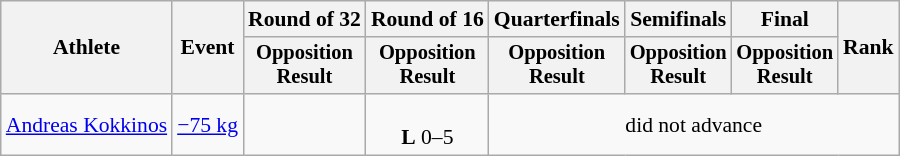<table class="wikitable" style="font-size:90%;">
<tr>
<th rowspan=2>Athlete</th>
<th rowspan=2>Event</th>
<th>Round of 32</th>
<th>Round of 16</th>
<th>Quarterfinals</th>
<th>Semifinals</th>
<th>Final</th>
<th rowspan=2>Rank</th>
</tr>
<tr style="font-size:95%">
<th>Opposition<br>Result</th>
<th>Opposition<br>Result</th>
<th>Opposition<br>Result</th>
<th>Opposition<br>Result</th>
<th>Opposition<br>Result</th>
</tr>
<tr align=center>
<td align=left><a href='#'>Andreas Kokkinos</a></td>
<td align=left><a href='#'>−75 kg</a></td>
<td></td>
<td><br> <strong>L</strong> 0–5</td>
<td Colspan=4>did not advance</td>
</tr>
</table>
